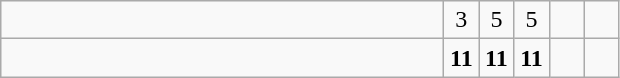<table class="wikitable">
<tr>
<td style="width:18em"></td>
<td align=center style="width:1em">3</td>
<td align=center style="width:1em">5</td>
<td align=center style="width:1em">5</td>
<td align=center style="width:1em"></td>
<td align=center style="width:1em"></td>
</tr>
<tr>
<td style="width:18em"><strong></strong></td>
<td align=center style="width:1em"><strong>11</strong></td>
<td align=center style="width:1em"><strong>11</strong></td>
<td align=center style="width:1em"><strong>11</strong></td>
<td align=center style="width:1em"></td>
<td align=center style="width:1em"></td>
</tr>
</table>
